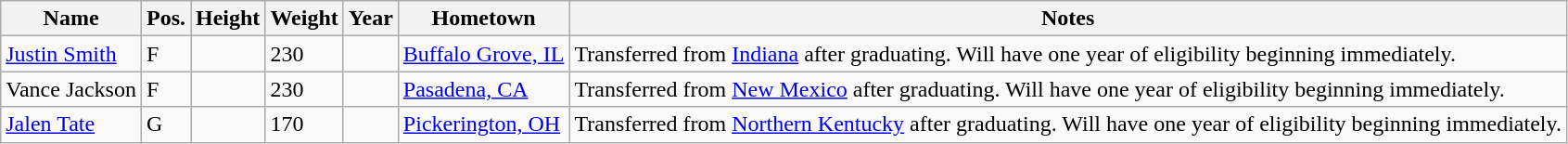<table class="wikitable sortable" border="1">
<tr>
<th>Name</th>
<th>Pos.</th>
<th>Height</th>
<th>Weight</th>
<th>Year</th>
<th>Hometown</th>
<th class="unsortable">Notes</th>
</tr>
<tr>
<td><a href='#'>Justin Smith</a></td>
<td>F</td>
<td></td>
<td>230</td>
<td></td>
<td><a href='#'>Buffalo Grove, IL</a></td>
<td>Transferred from <a href='#'>Indiana</a> after graduating. Will have one year of eligibility beginning immediately.</td>
</tr>
<tr>
<td>Vance Jackson</td>
<td>F</td>
<td></td>
<td>230</td>
<td></td>
<td><a href='#'>Pasadena, CA</a></td>
<td>Transferred from <a href='#'>New Mexico</a> after graduating. Will have one year of eligibility beginning immediately.</td>
</tr>
<tr>
<td><a href='#'>Jalen Tate</a></td>
<td>G</td>
<td></td>
<td>170</td>
<td></td>
<td><a href='#'>Pickerington, OH</a></td>
<td>Transferred from <a href='#'>Northern Kentucky</a> after graduating. Will have one year of eligibility beginning immediately.</td>
</tr>
</table>
